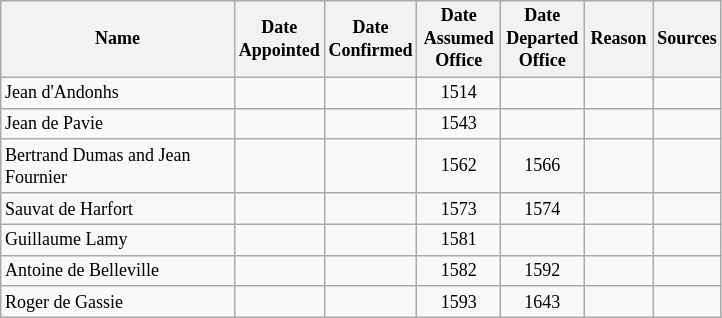<table class="wikitable">
<tr style="font-size: 75%;">
<th style="width: 150px;">Name</th>
<th style="width: 50px;">Date Appointed</th>
<th style="width: 50px;">Date Confirmed</th>
<th style="width: 50px;">Date Assumed Office</th>
<th style="width: 50px;">Date Departed Office</th>
<th style="width: 40px;">Reason</th>
<th style="width: 30px;">Sources</th>
</tr>
<tr style="font-size: 75%;">
<td>Jean d'Andonhs</td>
<td style="text-align: center;"></td>
<td style="text-align: center;"></td>
<td style="text-align: center;">1514</td>
<td style="text-align: center;"></td>
<td style="text-align: center;"></td>
<td></td>
</tr>
<tr style="font-size: 75%;">
<td>Jean de Pavie</td>
<td style="text-align: center;"></td>
<td style="text-align: center;"></td>
<td style="text-align: center;">1543</td>
<td style="text-align: center;"></td>
<td style="text-align: center;"></td>
<td></td>
</tr>
<tr style="font-size: 75%;">
<td>Bertrand Dumas and Jean Fournier</td>
<td style="text-align: center;"></td>
<td style="text-align: center;"></td>
<td style="text-align: center;">1562</td>
<td style="text-align: center;">1566</td>
<td style="text-align: center;"></td>
<td></td>
</tr>
<tr style="font-size: 75%;">
<td>Sauvat de Harfort</td>
<td style="text-align: center;"></td>
<td style="text-align: center;"></td>
<td style="text-align: center;">1573</td>
<td style="text-align: center;">1574</td>
<td style="text-align: center;"></td>
<td></td>
</tr>
<tr style="font-size: 75%;">
<td>Guillaume Lamy</td>
<td style="text-align: center;"></td>
<td style="text-align: center;"></td>
<td style="text-align: center;">1581</td>
<td style="text-align: center;"></td>
<td style="text-align: center;"></td>
<td></td>
</tr>
<tr style="font-size: 75%;">
<td>Antoine de Belleville</td>
<td style="text-align: center;"></td>
<td style="text-align: center;"></td>
<td style="text-align: center;">1582</td>
<td style="text-align: center;">1592</td>
<td style="text-align: center;"></td>
<td></td>
</tr>
<tr style="font-size: 75%;">
<td>Roger de Gassie</td>
<td style="text-align: center;"></td>
<td style="text-align: center;"></td>
<td style="text-align: center;">1593</td>
<td style="text-align: center;">1643</td>
<td style="text-align: center;"></td>
<td></td>
</tr>
</table>
